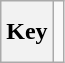<table class="wikitable" style="height:2.6em">
<tr>
<th>Key</th>
<td></td>
</tr>
</table>
